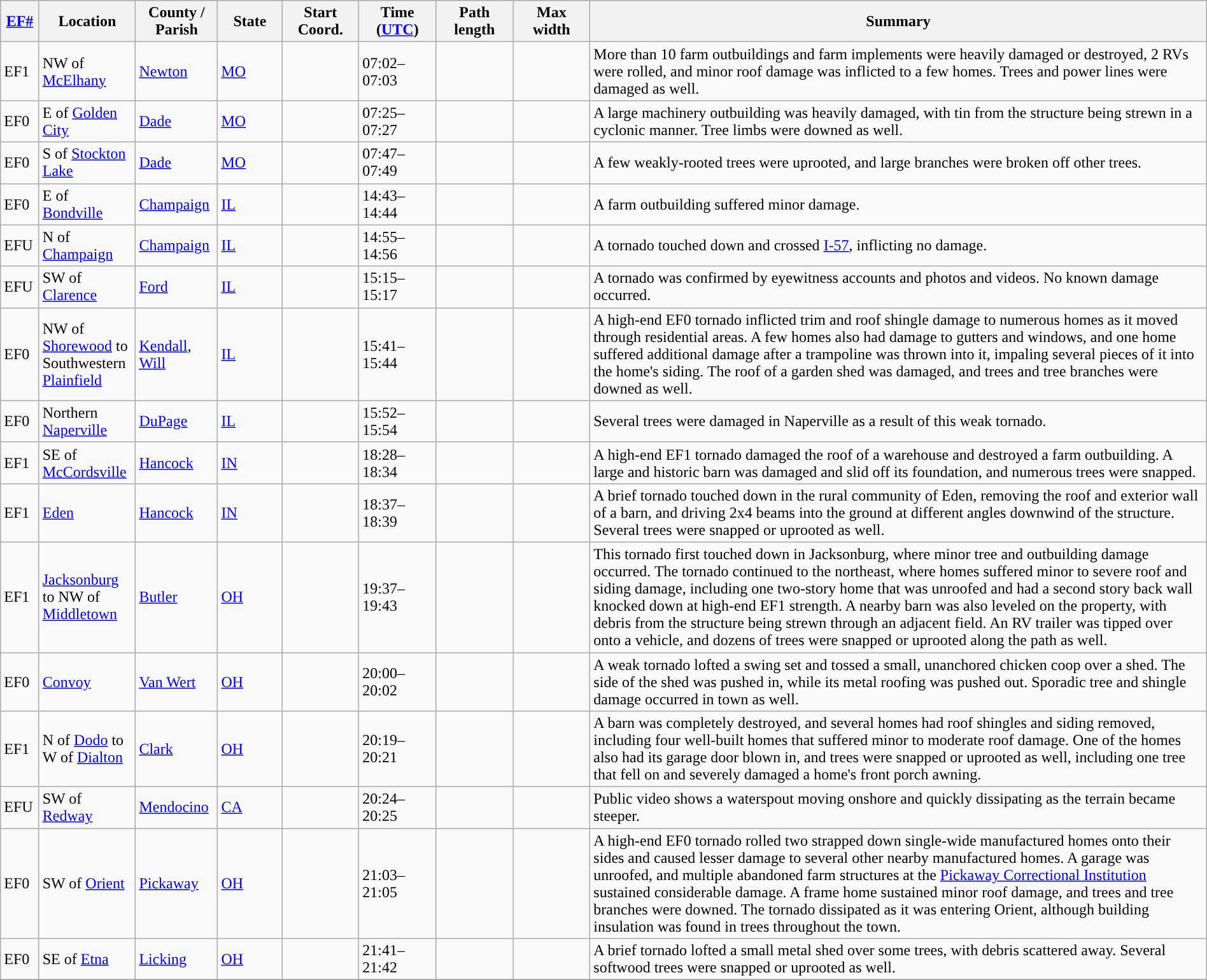<table class="wikitable sortable" style="width:100%;">
<tr>
<th scope="col"  style="width:3%; text-align:center;"><a href='#'>EF#</a></th>
<th scope="col"  style="width:7%; text-align:center;" class="unsortable">Location</th>
<th scope="col"  style="width:6%; text-align:center;" class="unsortable">County / Parish</th>
<th scope="col"  style="width:5%; text-align:center;">State</th>
<th scope="col"  style="width:6%; text-align:center;">Start Coord.</th>
<th scope="col"  style="width:6%; text-align:center;">Time (<a href='#'>UTC</a>)</th>
<th scope="col"  style="width:6%; text-align:center;">Path length</th>
<th scope="col"  style="width:6%; text-align:center;">Max width</th>
<th scope="col" class="unsortable" style="width:48%; text-align:center;">Summary</th>
</tr>
<tr>
<td>EF1</td>
<td>NW of <a href='#'>McElhany</a></td>
<td><a href='#'>Newton</a></td>
<td><a href='#'>MO</a></td>
<td></td>
<td>07:02–07:03</td>
<td></td>
<td></td>
<td>More than 10 farm outbuildings and farm implements were heavily damaged or destroyed, 2 RVs were rolled, and minor roof damage was inflicted to a few homes. Trees and power lines were damaged as well.</td>
</tr>
<tr>
<td>EF0</td>
<td>E of <a href='#'>Golden City</a></td>
<td><a href='#'>Dade</a></td>
<td><a href='#'>MO</a></td>
<td></td>
<td>07:25–07:27</td>
<td> </td>
<td></td>
<td>A large machinery outbuilding was heavily damaged, with tin from the structure being strewn in a cyclonic manner. Tree limbs were downed as well.</td>
</tr>
<tr>
<td>EF0</td>
<td>S of <a href='#'>Stockton Lake</a></td>
<td><a href='#'>Dade</a></td>
<td><a href='#'>MO</a></td>
<td></td>
<td>07:47–07:49</td>
<td></td>
<td></td>
<td>A few weakly-rooted trees were uprooted, and large branches were broken off other trees.</td>
</tr>
<tr>
<td>EF0</td>
<td>E of <a href='#'>Bondville</a></td>
<td><a href='#'>Champaign</a></td>
<td><a href='#'>IL</a></td>
<td></td>
<td>14:43–14:44</td>
<td></td>
<td></td>
<td>A farm outbuilding suffered minor damage.</td>
</tr>
<tr>
<td>EFU</td>
<td>N of <a href='#'>Champaign</a></td>
<td><a href='#'>Champaign</a></td>
<td><a href='#'>IL</a></td>
<td></td>
<td>14:55–14:56</td>
<td></td>
<td></td>
<td>A tornado touched down and crossed <a href='#'>I-57</a>, inflicting no damage.</td>
</tr>
<tr>
<td>EFU</td>
<td>SW of <a href='#'>Clarence</a></td>
<td><a href='#'>Ford</a></td>
<td><a href='#'>IL</a></td>
<td></td>
<td>15:15–15:17</td>
<td></td>
<td></td>
<td>A tornado was confirmed by eyewitness accounts and photos and videos. No known damage occurred.</td>
</tr>
<tr>
<td>EF0</td>
<td>NW of <a href='#'>Shorewood</a> to Southwestern <a href='#'>Plainfield</a></td>
<td><a href='#'>Kendall</a>, <a href='#'>Will</a></td>
<td><a href='#'>IL</a></td>
<td></td>
<td>15:41–15:44</td>
<td></td>
<td></td>
<td>A high-end EF0 tornado inflicted trim and roof shingle damage to numerous homes as it moved through residential areas. A few homes also had damage to gutters and windows, and one home suffered additional damage after a trampoline was thrown into it, impaling several pieces of it into the home's siding. The roof of a garden shed was damaged, and trees and tree branches were downed as well.</td>
</tr>
<tr>
<td>EF0</td>
<td>Northern <a href='#'>Naperville</a></td>
<td><a href='#'>DuPage</a></td>
<td><a href='#'>IL</a></td>
<td></td>
<td>15:52–15:54</td>
<td></td>
<td></td>
<td>Several trees were damaged in Naperville as a result of this weak tornado.</td>
</tr>
<tr>
<td>EF1</td>
<td>SE of <a href='#'>McCordsville</a></td>
<td><a href='#'>Hancock</a></td>
<td><a href='#'>IN</a></td>
<td></td>
<td>18:28–18:34</td>
<td></td>
<td></td>
<td>A high-end EF1 tornado damaged the roof of a warehouse and destroyed a farm outbuilding. A large and historic barn was damaged and slid off its foundation, and numerous trees were snapped.</td>
</tr>
<tr>
<td>EF1</td>
<td><a href='#'>Eden</a></td>
<td><a href='#'>Hancock</a></td>
<td><a href='#'>IN</a></td>
<td></td>
<td>18:37–18:39</td>
<td></td>
<td></td>
<td>A brief tornado touched down in the rural community of Eden, removing the roof and exterior wall of a barn, and driving 2x4 beams into the ground at different angles downwind of the structure. Several trees were snapped or uprooted as well.</td>
</tr>
<tr>
<td>EF1</td>
<td><a href='#'>Jacksonburg</a> to NW of <a href='#'>Middletown</a></td>
<td><a href='#'>Butler</a></td>
<td><a href='#'>OH</a></td>
<td></td>
<td>19:37–19:43</td>
<td></td>
<td></td>
<td>This tornado first touched down in Jacksonburg, where minor tree and outbuilding damage occurred. The tornado continued to the northeast, where homes suffered minor to severe roof and siding damage, including one two-story home that was unroofed and had a second story back wall knocked down at high-end EF1 strength. A nearby barn was also leveled on the property, with debris from the structure being strewn through an adjacent field. An RV trailer was tipped over onto a vehicle, and dozens of trees were snapped or uprooted along the path as well.</td>
</tr>
<tr>
<td>EF0</td>
<td><a href='#'>Convoy</a></td>
<td><a href='#'>Van Wert</a></td>
<td><a href='#'>OH</a></td>
<td></td>
<td>20:00–20:02</td>
<td></td>
<td></td>
<td>A weak tornado lofted a swing set and tossed a small, unanchored chicken coop over a shed. The side of the shed was pushed in, while its metal roofing was pushed out. Sporadic tree and shingle damage occurred in town as well.</td>
</tr>
<tr>
<td>EF1</td>
<td>N of <a href='#'>Dodo</a> to W of <a href='#'>Dialton</a></td>
<td><a href='#'>Clark</a></td>
<td><a href='#'>OH</a></td>
<td></td>
<td>20:19–20:21</td>
<td></td>
<td></td>
<td>A barn was completely destroyed, and several homes had roof shingles and siding removed, including four well-built homes that suffered minor to moderate roof damage. One of the homes also had its garage door blown in, and trees were snapped or uprooted as well, including one tree that fell on and severely damaged a home's front porch awning.</td>
</tr>
<tr>
<td>EFU</td>
<td>SW of <a href='#'>Redway</a></td>
<td><a href='#'>Mendocino</a></td>
<td><a href='#'>CA</a></td>
<td></td>
<td>20:24–20:25</td>
<td></td>
<td></td>
<td>Public video shows a waterspout moving onshore and quickly dissipating as the terrain became steeper.</td>
</tr>
<tr>
<td>EF0</td>
<td>SW of <a href='#'>Orient</a></td>
<td><a href='#'>Pickaway</a></td>
<td><a href='#'>OH</a></td>
<td></td>
<td>21:03–21:05</td>
<td></td>
<td></td>
<td>A high-end EF0 tornado rolled two strapped down single-wide manufactured homes onto their sides and caused lesser damage to several other nearby manufactured homes. A garage was unroofed, and multiple abandoned farm structures at the <a href='#'>Pickaway Correctional Institution</a> sustained considerable damage. A frame home sustained minor roof damage, and trees and tree branches were downed. The tornado dissipated as it was entering Orient, although building insulation was found in trees throughout the town.</td>
</tr>
<tr>
<td>EF0</td>
<td>SE of <a href='#'>Etna</a></td>
<td><a href='#'>Licking</a></td>
<td><a href='#'>OH</a></td>
<td></td>
<td>21:41–21:42</td>
<td></td>
<td></td>
<td>A brief tornado lofted a small metal shed over some trees, with debris scattered  away. Several softwood trees were snapped or uprooted as well.</td>
</tr>
<tr>
</tr>
</table>
